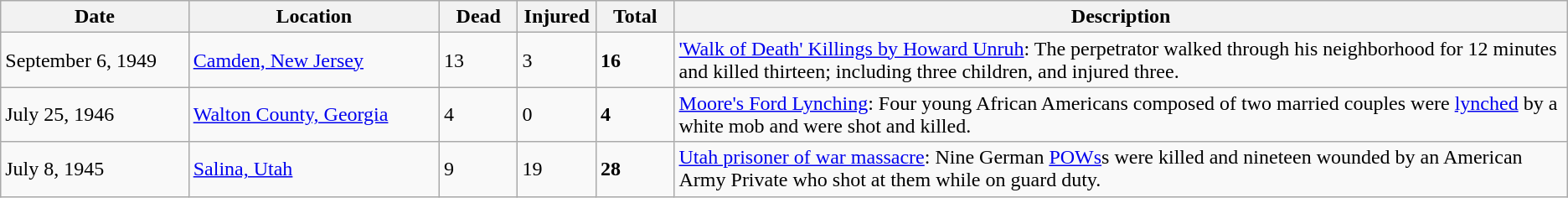<table class="wikitable sortable">
<tr>
<th width=12%>Date</th>
<th width=16%>Location</th>
<th width=5%>Dead</th>
<th width=5%>Injured</th>
<th width=5%>Total</th>
<th width=60%>Description</th>
</tr>
<tr>
<td>September 6, 1949</td>
<td><a href='#'>Camden, New Jersey</a></td>
<td>13</td>
<td>3</td>
<td><strong>16</strong></td>
<td><a href='#'>'Walk of Death' Killings by Howard Unruh</a>: The perpetrator walked through his neighborhood for 12 minutes and killed thirteen; including three children, and injured three.</td>
</tr>
<tr>
<td>July 25, 1946</td>
<td><a href='#'>Walton County, Georgia</a></td>
<td>4</td>
<td>0</td>
<td><strong>4</strong></td>
<td><a href='#'>Moore's Ford Lynching</a>: Four young African Americans composed of two married couples were <a href='#'>lynched</a> by a white mob and were shot and killed.</td>
</tr>
<tr>
<td>July 8, 1945</td>
<td><a href='#'>Salina, Utah</a></td>
<td>9</td>
<td>19</td>
<td><strong>28</strong></td>
<td><a href='#'>Utah prisoner of war massacre</a>: Nine German <a href='#'>POWs</a>s were killed and nineteen wounded by an American Army Private who shot at them while on guard duty.</td>
</tr>
</table>
